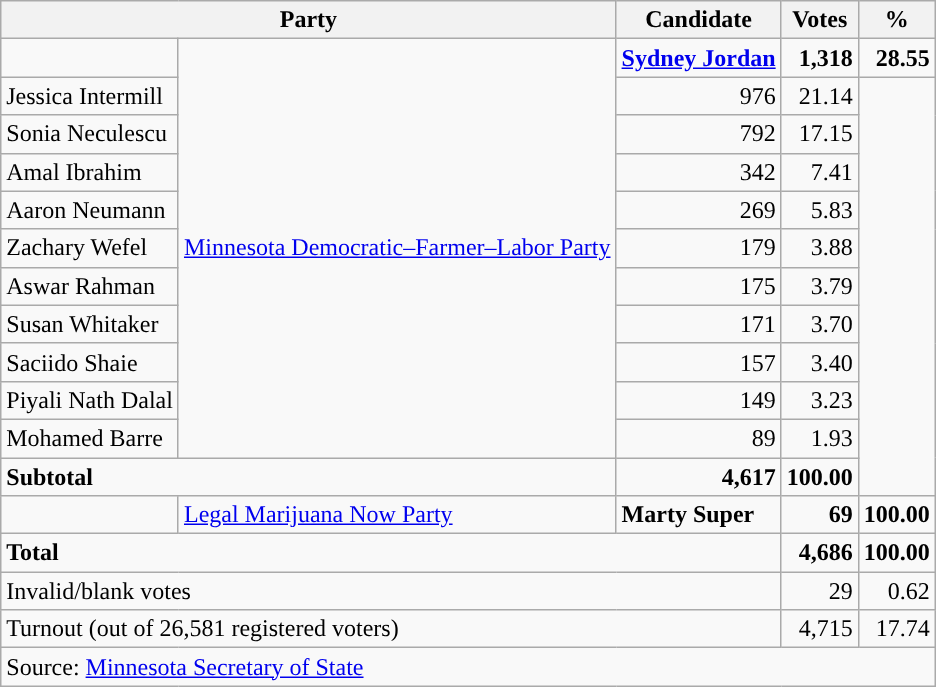<table class="wikitable">
<tr>
<th colspan="2">Party</th>
<th>Candidate</th>
<th>Votes</th>
<th>%</th>
</tr>
<tr>
<td style="background-color:"></td>
<td rowspan="11"><a href='#'>Minnesota Democratic–Farmer–Labor Party</a></td>
<td><strong><a href='#'>Sydney Jordan</a></strong></td>
<td align="right"><strong>1,318</strong></td>
<td align="right"><strong>28.55</strong></td>
</tr>
<tr>
<td>Jessica Intermill</td>
<td align="right">976</td>
<td align="right">21.14</td>
</tr>
<tr>
<td>Sonia Neculescu</td>
<td align="right">792</td>
<td align="right">17.15</td>
</tr>
<tr>
<td>Amal Ibrahim</td>
<td align="right">342</td>
<td align="right">7.41</td>
</tr>
<tr>
<td>Aaron Neumann</td>
<td align="right">269</td>
<td align="right">5.83</td>
</tr>
<tr>
<td>Zachary Wefel</td>
<td align="right">179</td>
<td align="right">3.88</td>
</tr>
<tr>
<td>Aswar Rahman</td>
<td align="right">175</td>
<td align="right">3.79</td>
</tr>
<tr>
<td>Susan Whitaker</td>
<td align="right">171</td>
<td align="right">3.70</td>
</tr>
<tr>
<td>Saciido Shaie</td>
<td align="right">157</td>
<td align="right">3.40</td>
</tr>
<tr>
<td>Piyali Nath Dalal</td>
<td align="right">149</td>
<td align="right">3.23</td>
</tr>
<tr>
<td>Mohamed Barre</td>
<td align="right">89</td>
<td align="right">1.93</td>
</tr>
<tr>
<td colspan="2"><strong>Subtotal</strong></td>
<td style="font-weight:bold" align="right">4,617</td>
<td style="font-weight:bold" align="right">100.00</td>
</tr>
<tr>
<td style="background-color:"></td>
<td><a href='#'>Legal Marijuana Now Party</a></td>
<td><strong>Marty Super</strong></td>
<td style="font-weight:bold" align="right">69</td>
<td style="font-weight:bold" align="right">100.00</td>
</tr>
<tr>
<td colspan="3"><strong>Total</strong></td>
<td style="font-weight:bold" align="right">4,686</td>
<td style="font-weight:bold" align="right">100.00</td>
</tr>
<tr>
<td colspan="3">Invalid/blank votes</td>
<td align="right">29</td>
<td align="right">0.62</td>
</tr>
<tr>
<td colspan="3">Turnout (out of 26,581 registered voters)</td>
<td align="right">4,715</td>
<td align="right">17.74</td>
</tr>
<tr>
<td colspan="5">Source: <a href='#'>Minnesota Secretary of State</a></td>
</tr>
</table>
